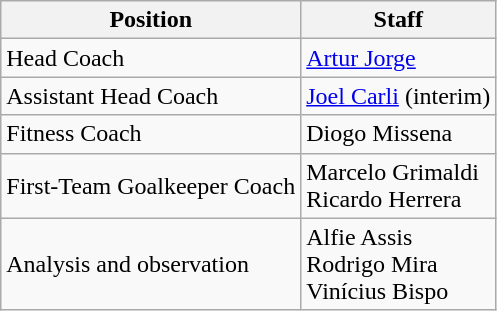<table class="wikitable">
<tr>
<th>Position</th>
<th>Staff</th>
</tr>
<tr>
<td>Head Coach</td>
<td> <a href='#'>Artur Jorge</a></td>
</tr>
<tr>
<td>Assistant Head Coach</td>
<td> <a href='#'>Joel Carli</a> (interim)</td>
</tr>
<tr>
<td>Fitness Coach</td>
<td> Diogo Missena</td>
</tr>
<tr>
<td>First-Team Goalkeeper Coach</td>
<td> Marcelo Grimaldi <br>  Ricardo Herrera</td>
</tr>
<tr>
<td>Analysis and observation</td>
<td> Alfie Assis <br>  Rodrigo Mira <br>  Vinícius Bispo</td>
</tr>
</table>
